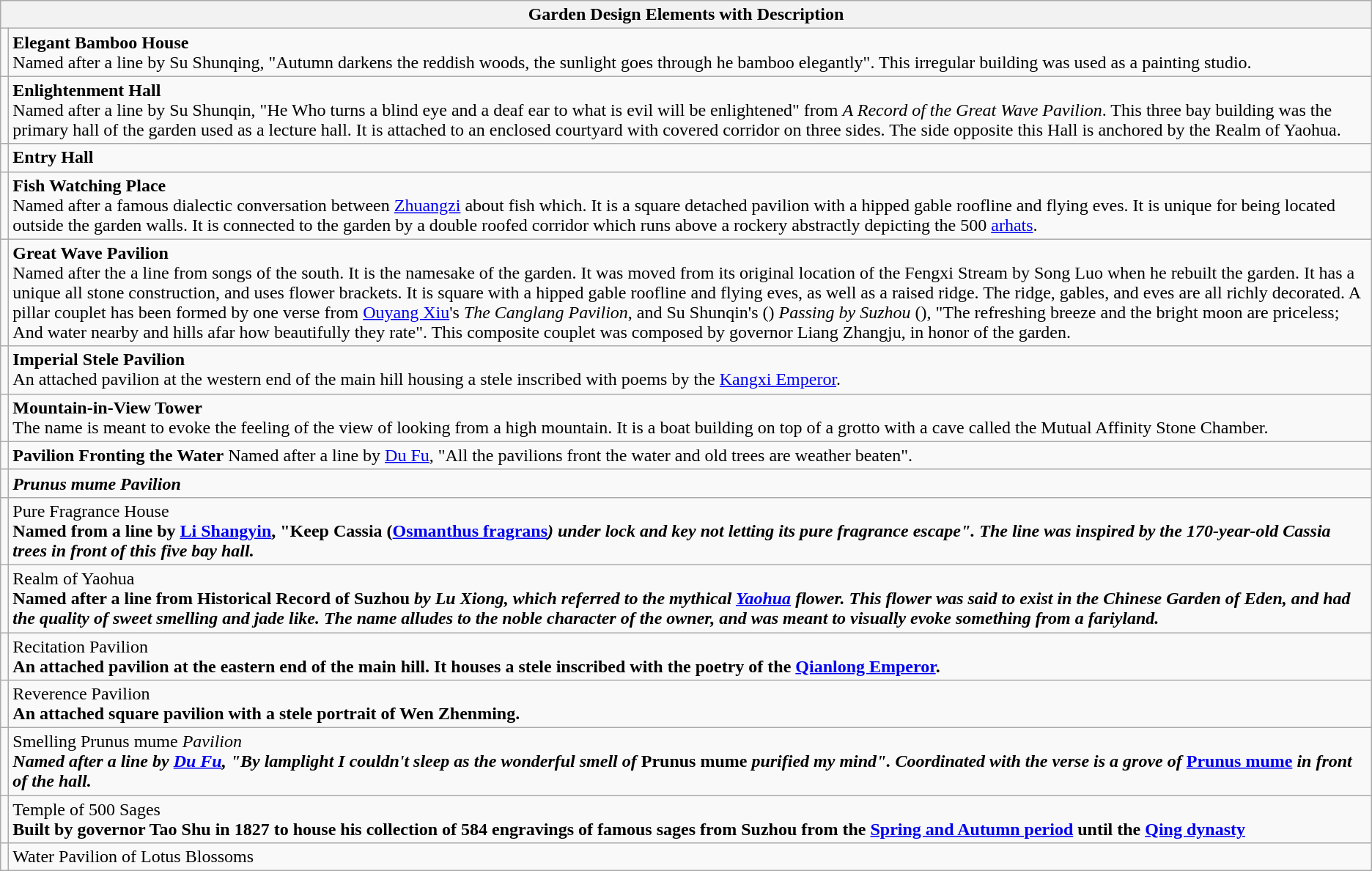<table class="wikitable collapsible collapsed">
<tr>
<th colspan="2">Garden Design Elements with Description</th>
</tr>
<tr ->
<td align="center"></td>
<td><strong>Elegant Bamboo House</strong><br>Named after a line by Su Shunqing, "Autumn darkens the reddish woods, the sunlight goes through he bamboo elegantly". This irregular building was used as a painting studio.</td>
</tr>
<tr ->
<td align="center"></td>
<td><strong>Enlightenment Hall</strong><br>Named after a line by Su Shunqin, "He Who turns a blind eye and a deaf ear to what is evil will be enlightened" from <em>A Record of the Great Wave Pavilion</em>. This three bay building was the primary hall of the garden used as a lecture hall. It is attached to an enclosed courtyard with covered corridor on three sides. The side opposite this Hall is anchored by the Realm of Yaohua.</td>
</tr>
<tr ->
<td align="center"></td>
<td><strong>Entry Hall</strong></td>
</tr>
<tr ->
<td align="center"></td>
<td><strong>Fish Watching Place</strong><br>Named after a famous dialectic conversation between <a href='#'>Zhuangzi</a> about fish which. It is a square detached pavilion with a hipped gable roofline and flying eves. It is unique for being located outside the garden walls. It is connected to the garden by a double roofed corridor which runs above a rockery abstractly depicting the 500 <a href='#'>arhats</a>.</td>
</tr>
<tr ->
<td align="center"></td>
<td><strong>Great Wave Pavilion</strong><br>Named after the a line from songs of the south. It is the namesake of the garden. It was moved from its original location of the Fengxi Stream by Song Luo when he rebuilt the garden. It has a unique all stone construction, and uses flower brackets. It is square with a hipped gable roofline and flying eves, as well as a raised ridge. The ridge, gables, and eves are all richly decorated. A pillar couplet has been formed by one verse from <a href='#'>Ouyang Xiu</a>'s <em>The Canglang Pavilion</em>, and Su Shunqin's () <em>Passing by Suzhou</em> (), "The refreshing breeze and the bright moon are priceless; And water nearby and hills afar how beautifully they rate". This composite couplet was composed by governor Liang Zhangju, in honor of the garden.</td>
</tr>
<tr ->
<td align="center"></td>
<td><strong>Imperial Stele Pavilion</strong><br>An attached pavilion at the western end of the main hill housing a stele inscribed with poems by the <a href='#'>Kangxi Emperor</a>.</td>
</tr>
<tr ->
<td align="center"></td>
<td><strong>Mountain-in-View Tower</strong><br>The name is meant to evoke the feeling of the view of looking from a high mountain.  It is a boat building on top of a grotto with a cave called the Mutual Affinity Stone Chamber.</td>
</tr>
<tr ->
<td align="center"></td>
<td><strong>Pavilion Fronting the Water</strong> Named after a line by <a href='#'>Du Fu</a>, "All the pavilions front the water and old trees are weather beaten".</td>
</tr>
<tr ->
<td align="center"></td>
<td><strong><em>Prunus mume<em> Pavilion<strong></td>
</tr>
<tr ->
<td align="center"></td>
<td></strong>Pure Fragrance House<strong><br>Named from a line by <a href='#'>Li Shangyin</a>, "Keep Cassia (</em><a href='#'>Osmanthus fragrans</a><em>) under lock and key not letting its pure fragrance escape". The line was inspired by the 170-year-old Cassia trees in front of this five bay hall.</td>
</tr>
<tr ->
<td align="center"></td>
<td></strong>Realm of Yaohua<strong><br>Named after a line from </em>Historical Record of Suzhou<em> by Lu Xiong, which referred to the mythical <a href='#'>Yaohua</a> flower. This flower was said to exist in the Chinese Garden of Eden, and had the quality of sweet smelling and jade like. The name alludes to the noble character of the owner, and was meant to visually evoke something from a fariyland.</td>
</tr>
<tr ->
<td align="center"></td>
<td></strong>Recitation Pavilion<strong><br>An attached pavilion at the eastern end of the main hill. It houses a stele inscribed with the poetry of the <a href='#'>Qianlong Emperor</a>.</td>
</tr>
<tr ->
<td align="center"></td>
<td></strong>Reverence Pavilion<strong><br>An attached square pavilion with a stele portrait of Wen Zhenming.</td>
</tr>
<tr ->
<td align="center"></td>
<td></strong>Smelling </em>Prunus mume<em> Pavilion<strong><br>Named after a line by <a href='#'>Du Fu</a>, "By lamplight I couldn't sleep as the wonderful smell of </em>Prunus mume<em> purified my mind". Coordinated with the verse is a grove of </em><a href='#'>Prunus mume</a><em> in front of the hall.</td>
</tr>
<tr ->
<td align="center"></td>
<td></strong>Temple of 500 Sages<strong><br>Built by governor Tao Shu in 1827 to house his collection of 584 engravings of famous sages from Suzhou from the <a href='#'>Spring and Autumn period</a> until the <a href='#'>Qing dynasty</a></td>
</tr>
<tr ->
<td align="center"></td>
<td></strong>Water Pavilion of Lotus Blossoms<strong></td>
</tr>
</table>
